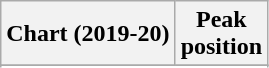<table class="wikitable sortable plainrowheaders" style="text-align:center">
<tr>
<th scope="col">Chart (2019-20)</th>
<th scope="col">Peak<br>position</th>
</tr>
<tr>
</tr>
<tr>
</tr>
<tr>
</tr>
</table>
